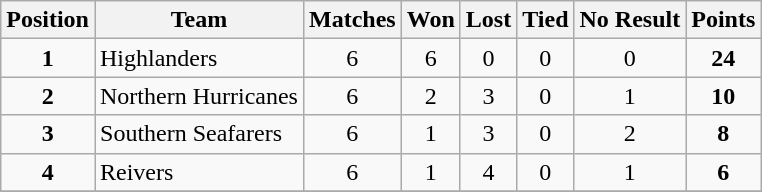<table class="wikitable" style="text-align:center;">
<tr>
<th>Position</th>
<th>Team</th>
<th>Matches</th>
<th>Won</th>
<th>Lost</th>
<th>Tied</th>
<th>No Result</th>
<th>Points</th>
</tr>
<tr>
<td><strong>1</strong></td>
<td style="text-align:left;">Highlanders</td>
<td>6</td>
<td>6</td>
<td>0</td>
<td>0</td>
<td>0</td>
<td><strong>24</strong></td>
</tr>
<tr>
<td><strong>2</strong></td>
<td style="text-align:left;">Northern Hurricanes</td>
<td>6</td>
<td>2</td>
<td>3</td>
<td>0</td>
<td>1</td>
<td><strong>10</strong></td>
</tr>
<tr>
<td><strong>3</strong></td>
<td style="text-align:left;">Southern Seafarers</td>
<td>6</td>
<td>1</td>
<td>3</td>
<td>0</td>
<td>2</td>
<td><strong>8</strong></td>
</tr>
<tr>
<td><strong>4</strong></td>
<td style="text-align:left;">Reivers</td>
<td>6</td>
<td>1</td>
<td>4</td>
<td>0</td>
<td>1</td>
<td><strong>6</strong></td>
</tr>
<tr>
</tr>
</table>
